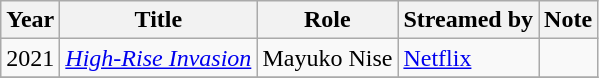<table class="wikitable sortable">
<tr>
<th>Year</th>
<th>Title</th>
<th>Role</th>
<th>Streamed by</th>
<th class="unsortable">Note</th>
</tr>
<tr>
<td>2021</td>
<td><em><a href='#'>High-Rise Invasion</a></em></td>
<td>Mayuko Nise</td>
<td><a href='#'>Netflix</a></td>
<td></td>
</tr>
<tr>
</tr>
</table>
